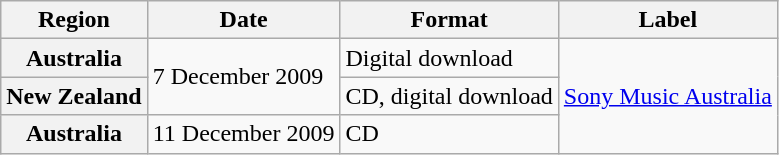<table class="wikitable plainrowheaders">
<tr>
<th>Region</th>
<th>Date</th>
<th>Format</th>
<th>Label</th>
</tr>
<tr>
<th scope="row">Australia</th>
<td rowspan="2">7 December 2009</td>
<td>Digital download</td>
<td rowspan="3"><a href='#'>Sony Music Australia</a></td>
</tr>
<tr>
<th scope="row">New Zealand</th>
<td>CD, digital download</td>
</tr>
<tr>
<th scope="row">Australia</th>
<td>11 December 2009</td>
<td>CD</td>
</tr>
</table>
